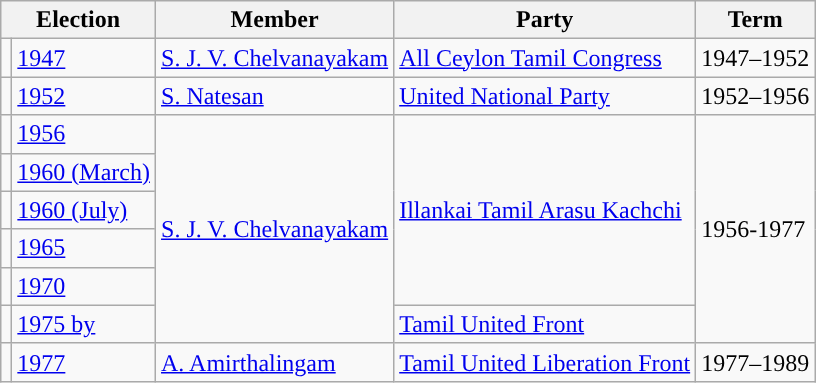<table class="wikitable">
<tr>
<th colspan="2">Election</th>
<th>Member</th>
<th>Party</th>
<th>Term</th>
</tr>
<tr>
<td style="background-color: "></td>
<td><a href='#'>1947</a></td>
<td><a href='#'>S. J. V. Chelvanayakam</a></td>
<td><a href='#'>All Ceylon Tamil Congress</a></td>
<td>1947–1952</td>
</tr>
<tr>
<td style="background-color: "></td>
<td><a href='#'>1952</a></td>
<td><a href='#'>S. Natesan</a></td>
<td><a href='#'>United National Party</a></td>
<td>1952–1956</td>
</tr>
<tr>
<td style="background-color: "></td>
<td><a href='#'>1956</a></td>
<td rowspan ="6"><a href='#'>S. J. V. Chelvanayakam</a></td>
<td rowspan ="5"><a href='#'>Illankai Tamil Arasu Kachchi</a></td>
<td rowspan ="6">1956-1977</td>
</tr>
<tr>
<td style="background-color: "></td>
<td><a href='#'>1960 (March)</a></td>
</tr>
<tr>
<td style="background-color: "></td>
<td><a href='#'>1960 (July)</a></td>
</tr>
<tr>
<td style="background-color: "></td>
<td><a href='#'>1965</a></td>
</tr>
<tr>
<td style="background-color: "></td>
<td><a href='#'>1970</a></td>
</tr>
<tr>
<td style="background-color: "></td>
<td><a href='#'>1975 by</a></td>
<td><a href='#'>Tamil United Front</a></td>
</tr>
<tr>
<td style="background-color: "></td>
<td><a href='#'>1977</a></td>
<td><a href='#'>A. Amirthalingam</a></td>
<td><a href='#'>Tamil United Liberation Front</a></td>
<td>1977–1989</td>
</tr>
</table>
